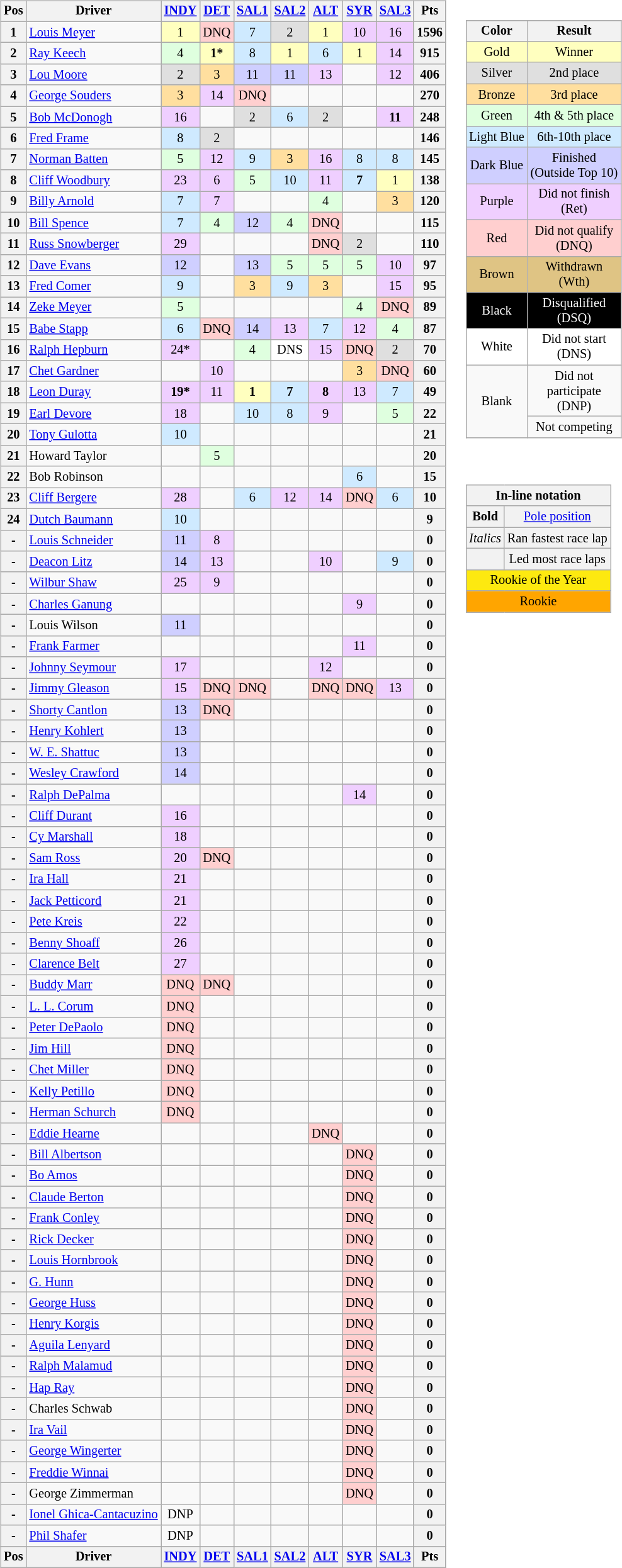<table>
<tr>
<td><br><table class="wikitable" style="font-size: 85%">
<tr valign="top">
<th valign="middle">Pos</th>
<th valign="middle">Driver</th>
<th><a href='#'>INDY</a><br></th>
<th><a href='#'>DET</a><br></th>
<th><a href='#'>SAL1</a><br></th>
<th><a href='#'>SAL2</a><br></th>
<th><a href='#'>ALT</a><br></th>
<th><a href='#'>SYR</a><br></th>
<th><a href='#'>SAL3</a><br></th>
<th valign="middle">Pts</th>
</tr>
<tr>
<th>1</th>
<td> <a href='#'>Louis Meyer</a></td>
<td style="background:#FFFFBF;" align=center>1</td>
<td style="background:#FFCFCF;" align=center>DNQ</td>
<td style="background:#CFEAFF;" align=center>7</td>
<td style="background:#DFDFDF;" align=center>2</td>
<td style="background:#FFFFBF;" align=center>1</td>
<td style="background:#EFCFFF;" align=center>10</td>
<td style="background:#EFCFFF;" align=center>16</td>
<th>1596</th>
</tr>
<tr>
<th>2</th>
<td> <a href='#'>Ray Keech</a></td>
<td style="background:#DFFFDF;" align=center>4</td>
<td style="background:#FFFFBF;" align=center><strong>1*</strong></td>
<td style="background:#CFEAFF;" align=center>8</td>
<td style="background:#FFFFBF;" align=center>1</td>
<td style="background:#CFEAFF;" align=center>6</td>
<td style="background:#FFFFBF;" align=center>1</td>
<td style="background:#EFCFFF;" align=center>14</td>
<th>915</th>
</tr>
<tr>
<th>3</th>
<td> <a href='#'>Lou Moore</a> </td>
<td style="background:#DFDFDF;" align=center>2</td>
<td style="background:#FFDF9F;" align=center>3</td>
<td style="background:#CFCFFF;" align=center>11</td>
<td style="background:#CFCFFF;" align=center>11</td>
<td style="background:#EFCFFF;" align=center>13</td>
<td></td>
<td style="background:#EFCFFF;" align=center>12</td>
<th>406</th>
</tr>
<tr>
<th>4</th>
<td> <a href='#'>George Souders</a></td>
<td style="background:#FFDF9F;" align=center>3</td>
<td style="background:#EFCFFF;" align=center>14</td>
<td style="background:#FFCFCF;" align=center>DNQ</td>
<td></td>
<td></td>
<td></td>
<td></td>
<th>270</th>
</tr>
<tr>
<th>5</th>
<td> <a href='#'>Bob McDonogh</a></td>
<td style="background:#EFCFFF;" align=center>16</td>
<td></td>
<td style="background:#DFDFDF;" align=center>2</td>
<td style="background:#CFEAFF;" align=center>6</td>
<td style="background:#DFDFDF;" align=center>2</td>
<td></td>
<td style="background:#EFCFFF;" align=center><strong>11</strong></td>
<th>248</th>
</tr>
<tr>
<th>6</th>
<td> <a href='#'>Fred Frame</a></td>
<td style="background:#CFEAFF;" align=center>8</td>
<td style="background:#DFDFDF;" align=center>2</td>
<td></td>
<td></td>
<td></td>
<td></td>
<td></td>
<th>146</th>
</tr>
<tr>
<th>7</th>
<td> <a href='#'>Norman Batten</a></td>
<td style="background:#DFFFDF;" align=center>5</td>
<td style="background:#EFCFFF;" align=center>12</td>
<td style="background:#CFEAFF;" align=center>9</td>
<td style="background:#FFDF9F;" align=center>3</td>
<td style="background:#EFCFFF;" align=center>16</td>
<td style="background:#CFEAFF;" align=center>8</td>
<td style="background:#CFEAFF;" align=center>8</td>
<th>145</th>
</tr>
<tr>
<th>8</th>
<td> <a href='#'>Cliff Woodbury</a></td>
<td style="background:#EFCFFF;" align=center>23</td>
<td style="background:#EFCFFF;" align=center>6</td>
<td style="background:#DFFFDF;" align=center>5</td>
<td style="background:#CFEAFF;" align=center>10</td>
<td style="background:#EFCFFF;" align=center>11</td>
<td style="background:#CFEAFF;" align=center><strong>7</strong></td>
<td style="background:#FFFFBF;" align=center>1</td>
<th>138</th>
</tr>
<tr>
<th>9</th>
<td> <a href='#'>Billy Arnold</a> </td>
<td style="background:#CFEAFF;" align=center>7</td>
<td style="background:#EFCFFF;" align=center>7</td>
<td></td>
<td></td>
<td style="background:#DFFFDF;" align=center>4</td>
<td></td>
<td style="background:#FFDF9F;" align=center>3</td>
<th>120</th>
</tr>
<tr>
<th>10</th>
<td> <a href='#'>Bill Spence</a> </td>
<td style="background:#CFEAFF;" align=center>7</td>
<td style="background:#DFFFDF;" align=center>4</td>
<td style="background:#CFCFFF;" align=center>12</td>
<td style="background:#DFFFDF;" align=center>4</td>
<td style="background:#FFCFCF;" align=center>DNQ</td>
<td></td>
<td></td>
<th>115</th>
</tr>
<tr>
<th>11</th>
<td> <a href='#'>Russ Snowberger</a></td>
<td style="background:#EFCFFF;" align=center>29</td>
<td></td>
<td></td>
<td></td>
<td style="background:#FFCFCF;" align=center>DNQ</td>
<td style="background:#DFDFDF;" align=center>2</td>
<td></td>
<th>110</th>
</tr>
<tr>
<th>12</th>
<td> <a href='#'>Dave Evans</a></td>
<td style="background:#CFCFFF;" align=center>12</td>
<td></td>
<td style="background:#CFCFFF;" align=center>13</td>
<td style="background:#DFFFDF;" align=center>5</td>
<td style="background:#DFFFDF;" align=center>5</td>
<td style="background:#DFFFDF;" align=center>5</td>
<td style="background:#EFCFFF;" align=center>10</td>
<th>97</th>
</tr>
<tr>
<th>13</th>
<td> <a href='#'>Fred Comer</a></td>
<td style="background:#CFEAFF;" align=center>9</td>
<td></td>
<td style="background:#FFDF9F;" align=center>3</td>
<td style="background:#CFEAFF;" align=center>9</td>
<td style="background:#FFDF9F;" align=center>3</td>
<td></td>
<td style="background:#EFCFFF;" align=center>15</td>
<th>95</th>
</tr>
<tr>
<th>14</th>
<td> <a href='#'>Zeke Meyer</a></td>
<td style="background:#DFFFDF;" align=center>5</td>
<td></td>
<td></td>
<td></td>
<td></td>
<td style="background:#DFFFDF;" align=center>4</td>
<td style="background:#FFCFCF;" align=center>DNQ</td>
<th>89</th>
</tr>
<tr>
<th>15</th>
<td> <a href='#'>Babe Stapp</a></td>
<td style="background:#CFEAFF;" align=center>6</td>
<td style="background:#FFCFCF;" align=center>DNQ</td>
<td style="background:#CFCFFF;" align=center>14</td>
<td style="background:#EFCFFF;" align=center>13</td>
<td style="background:#CFEAFF;" align=center>7</td>
<td style="background:#EFCFFF;" align=center>12</td>
<td style="background:#DFFFDF;" align=center>4</td>
<th>87</th>
</tr>
<tr>
<th>16</th>
<td> <a href='#'>Ralph Hepburn</a></td>
<td style="background:#EFCFFF;" align=center>24*</td>
<td></td>
<td style="background:#DFFFDF;" align=center>4</td>
<td style="background:#FFFFFF;" align=center>DNS</td>
<td style="background:#EFCFFF;" align=center>15</td>
<td style="background:#FFCFCF;" align=center>DNQ</td>
<td style="background:#DFDFDF;" align=center>2</td>
<th>70</th>
</tr>
<tr>
<th>17</th>
<td> <a href='#'>Chet Gardner</a> </td>
<td></td>
<td style="background:#EFCFFF;" align=center>10</td>
<td></td>
<td></td>
<td></td>
<td style="background:#FFDF9F;" align=center>3</td>
<td style="background:#FFCFCF;" align=center>DNQ</td>
<th>60</th>
</tr>
<tr>
<th>18</th>
<td> <a href='#'>Leon Duray</a></td>
<td style="background:#EFCFFF;" align=center><strong>19*</strong></td>
<td style="background:#EFCFFF;" align=center>11</td>
<td style="background:#FFFFBF;" align=center><strong>1</strong></td>
<td style="background:#CFEAFF;" align=center><strong>7</strong></td>
<td style="background:#EFCFFF;" align=center><strong>8</strong></td>
<td style="background:#EFCFFF;" align=center>13</td>
<td style="background:#CFEAFF;" align=center>7</td>
<th>49</th>
</tr>
<tr>
<th>19</th>
<td> <a href='#'>Earl Devore</a></td>
<td style="background:#EFCFFF;" align=center>18</td>
<td></td>
<td style="background:#CFEAFF;" align=center>10</td>
<td style="background:#CFEAFF;" align=center>8</td>
<td style="background:#EFCFFF;" align=center>9</td>
<td></td>
<td style="background:#DFFFDF;" align=center>5</td>
<th>22</th>
</tr>
<tr>
<th>20</th>
<td> <a href='#'>Tony Gulotta</a></td>
<td style="background:#CFEAFF;" align=center>10</td>
<td></td>
<td></td>
<td></td>
<td></td>
<td></td>
<td></td>
<th>21</th>
</tr>
<tr>
<th>21</th>
<td> Howard Taylor </td>
<td></td>
<td style="background:#DFFFDF;" align=center>5</td>
<td></td>
<td></td>
<td></td>
<td></td>
<td></td>
<th>20</th>
</tr>
<tr>
<th>22</th>
<td> Bob Robinson </td>
<td></td>
<td></td>
<td></td>
<td></td>
<td></td>
<td style="background:#CFEAFF;" align=center>6</td>
<td></td>
<th>15</th>
</tr>
<tr>
<th>23</th>
<td> <a href='#'>Cliff Bergere</a></td>
<td style="background:#EFCFFF;" align=center>28</td>
<td></td>
<td style="background:#CFEAFF;" align=center>6</td>
<td style="background:#EFCFFF;" align=center>12</td>
<td style="background:#EFCFFF;" align=center>14</td>
<td style="background:#FFCFCF;" align=center>DNQ</td>
<td style="background:#CFEAFF;" align=center>6</td>
<th>10</th>
</tr>
<tr>
<th>24</th>
<td> <a href='#'>Dutch Baumann</a></td>
<td style="background:#CFEAFF;" align=center>10</td>
<td></td>
<td></td>
<td></td>
<td></td>
<td></td>
<td></td>
<th>9</th>
</tr>
<tr>
<th>-</th>
<td> <a href='#'>Louis Schneider</a></td>
<td style="background:#CFCFFF;" align=center>11</td>
<td style="background:#EFCFFF;" align=center>8</td>
<td></td>
<td></td>
<td></td>
<td></td>
<td></td>
<th>0</th>
</tr>
<tr>
<th>-</th>
<td> <a href='#'>Deacon Litz</a> </td>
<td style="background:#CFCFFF;" align=center>14</td>
<td style="background:#EFCFFF;" align=center>13</td>
<td></td>
<td></td>
<td style="background:#EFCFFF;" align=center>10</td>
<td></td>
<td style="background:#CFEAFF;" align=center>9</td>
<th>0</th>
</tr>
<tr>
<th>-</th>
<td> <a href='#'>Wilbur Shaw</a></td>
<td style="background:#EFCFFF;" align=center>25</td>
<td style="background:#EFCFFF;" align=center>9</td>
<td></td>
<td></td>
<td></td>
<td></td>
<td></td>
<th>0</th>
</tr>
<tr>
<th>-</th>
<td> <a href='#'>Charles Ganung</a> </td>
<td></td>
<td></td>
<td></td>
<td></td>
<td></td>
<td style="background:#EFCFFF;" align=center>9</td>
<td></td>
<th>0</th>
</tr>
<tr>
<th>-</th>
<td> Louis Wilson</td>
<td style="background:#CFCFFF;" align=center>11</td>
<td></td>
<td></td>
<td></td>
<td></td>
<td></td>
<td></td>
<th>0</th>
</tr>
<tr>
<th>-</th>
<td> <a href='#'>Frank Farmer</a></td>
<td></td>
<td></td>
<td></td>
<td></td>
<td></td>
<td style="background:#EFCFFF;" align=center>11</td>
<td></td>
<th>0</th>
</tr>
<tr>
<th>-</th>
<td> <a href='#'>Johnny Seymour</a> </td>
<td style="background:#EFCFFF;" align=center>17</td>
<td></td>
<td></td>
<td></td>
<td style="background:#EFCFFF;" align=center>12</td>
<td></td>
<td></td>
<th>0</th>
</tr>
<tr>
<th>-</th>
<td> <a href='#'>Jimmy Gleason</a></td>
<td style="background:#EFCFFF;" align=center>15</td>
<td style="background:#FFCFCF;" align=center>DNQ</td>
<td style="background:#FFCFCF;" align=center>DNQ</td>
<td></td>
<td style="background:#FFCFCF;" align=center>DNQ</td>
<td style="background:#FFCFCF;" align=center>DNQ</td>
<td style="background:#EFCFFF;" align=center>13</td>
<th>0</th>
</tr>
<tr>
<th>-</th>
<td> <a href='#'>Shorty Cantlon</a> </td>
<td style="background:#CFCFFF;" align=center>13</td>
<td style="background:#FFCFCF;" align=center>DNQ</td>
<td></td>
<td></td>
<td></td>
<td></td>
<td></td>
<th>0</th>
</tr>
<tr>
<th>-</th>
<td> <a href='#'>Henry Kohlert</a></td>
<td style="background:#CFCFFF;" align=center>13</td>
<td></td>
<td></td>
<td></td>
<td></td>
<td></td>
<td></td>
<th>0</th>
</tr>
<tr>
<th>-</th>
<td> <a href='#'>W. E. Shattuc</a></td>
<td style="background:#CFCFFF;" align=center>13</td>
<td></td>
<td></td>
<td></td>
<td></td>
<td></td>
<td></td>
<th>0</th>
</tr>
<tr>
<th>-</th>
<td> <a href='#'>Wesley Crawford</a></td>
<td style="background:#CFCFFF;" align=center>14</td>
<td></td>
<td></td>
<td></td>
<td></td>
<td></td>
<td></td>
<th>0</th>
</tr>
<tr>
<th>-</th>
<td> <a href='#'>Ralph DePalma</a></td>
<td></td>
<td></td>
<td></td>
<td></td>
<td></td>
<td style="background:#EFCFFF;" align=center>14</td>
<td></td>
<th>0</th>
</tr>
<tr>
<th>-</th>
<td> <a href='#'>Cliff Durant</a></td>
<td style="background:#EFCFFF;" align=center>16</td>
<td></td>
<td></td>
<td></td>
<td></td>
<td></td>
<td></td>
<th>0</th>
</tr>
<tr>
<th>-</th>
<td> <a href='#'>Cy Marshall</a> </td>
<td style="background:#EFCFFF;" align=center>18</td>
<td></td>
<td></td>
<td></td>
<td></td>
<td></td>
<td></td>
<th>0</th>
</tr>
<tr>
<th>-</th>
<td> <a href='#'>Sam Ross</a> </td>
<td style="background:#EFCFFF;" align=center>20</td>
<td style="background:#FFCFCF;" align=center>DNQ</td>
<td></td>
<td></td>
<td></td>
<td></td>
<td></td>
<th>0</th>
</tr>
<tr>
<th>-</th>
<td> <a href='#'>Ira Hall</a> </td>
<td style="background:#EFCFFF;" align=center>21</td>
<td></td>
<td></td>
<td></td>
<td></td>
<td></td>
<td></td>
<th>0</th>
</tr>
<tr>
<th>-</th>
<td> <a href='#'>Jack Petticord</a></td>
<td style="background:#EFCFFF;" align=center>21</td>
<td></td>
<td></td>
<td></td>
<td></td>
<td></td>
<td></td>
<th>0</th>
</tr>
<tr>
<th>-</th>
<td> <a href='#'>Pete Kreis</a></td>
<td style="background:#EFCFFF;" align=center>22</td>
<td></td>
<td></td>
<td></td>
<td></td>
<td></td>
<td></td>
<th>0</th>
</tr>
<tr>
<th>-</th>
<td> <a href='#'>Benny Shoaff</a></td>
<td style="background:#EFCFFF;" align=center>26</td>
<td></td>
<td></td>
<td></td>
<td></td>
<td></td>
<td></td>
<th>0</th>
</tr>
<tr>
<th>-</th>
<td> <a href='#'>Clarence Belt</a> </td>
<td style="background:#EFCFFF;" align=center>27</td>
<td></td>
<td></td>
<td></td>
<td></td>
<td></td>
<td></td>
<th>0</th>
</tr>
<tr>
<th>-</th>
<td> <a href='#'>Buddy Marr</a></td>
<td style="background:#FFCFCF;" align=center>DNQ</td>
<td style="background:#FFCFCF;" align=center>DNQ</td>
<td></td>
<td></td>
<td></td>
<td></td>
<td></td>
<th>0</th>
</tr>
<tr>
<th>-</th>
<td> <a href='#'>L. L. Corum</a></td>
<td style="background:#FFCFCF;" align=center>DNQ</td>
<td></td>
<td></td>
<td></td>
<td></td>
<td></td>
<td></td>
<th>0</th>
</tr>
<tr>
<th>-</th>
<td> <a href='#'>Peter DePaolo</a></td>
<td style="background:#FFCFCF;" align=center>DNQ</td>
<td></td>
<td></td>
<td></td>
<td></td>
<td></td>
<td></td>
<th>0</th>
</tr>
<tr>
<th>-</th>
<td> <a href='#'>Jim Hill</a></td>
<td style="background:#FFCFCF;" align=center>DNQ</td>
<td></td>
<td></td>
<td></td>
<td></td>
<td></td>
<td></td>
<th>0</th>
</tr>
<tr>
<th>-</th>
<td> <a href='#'>Chet Miller</a></td>
<td style="background:#FFCFCF;" align=center>DNQ</td>
<td></td>
<td></td>
<td></td>
<td></td>
<td></td>
<td></td>
<th>0</th>
</tr>
<tr>
<th>-</th>
<td> <a href='#'>Kelly Petillo</a></td>
<td style="background:#FFCFCF;" align=center>DNQ</td>
<td></td>
<td></td>
<td></td>
<td></td>
<td></td>
<td></td>
<th>0</th>
</tr>
<tr>
<th>-</th>
<td> <a href='#'>Herman Schurch</a></td>
<td style="background:#FFCFCF;" align=center>DNQ</td>
<td></td>
<td></td>
<td></td>
<td></td>
<td></td>
<td></td>
<th>0</th>
</tr>
<tr>
<th>-</th>
<td> <a href='#'>Eddie Hearne</a></td>
<td></td>
<td></td>
<td></td>
<td></td>
<td style="background:#FFCFCF;" align=center>DNQ</td>
<td></td>
<td></td>
<th>0</th>
</tr>
<tr>
<th>-</th>
<td> <a href='#'>Bill Albertson</a></td>
<td></td>
<td></td>
<td></td>
<td></td>
<td></td>
<td style="background:#FFCFCF;" align=center>DNQ</td>
<td></td>
<th>0</th>
</tr>
<tr>
<th>-</th>
<td> <a href='#'>Bo Amos</a></td>
<td></td>
<td></td>
<td></td>
<td></td>
<td></td>
<td style="background:#FFCFCF;" align=center>DNQ</td>
<td></td>
<th>0</th>
</tr>
<tr>
<th>-</th>
<td> <a href='#'>Claude Berton</a></td>
<td></td>
<td></td>
<td></td>
<td></td>
<td></td>
<td style="background:#FFCFCF;" align=center>DNQ</td>
<td></td>
<th>0</th>
</tr>
<tr>
<th>-</th>
<td> <a href='#'>Frank Conley</a></td>
<td></td>
<td></td>
<td></td>
<td></td>
<td></td>
<td style="background:#FFCFCF;" align=center>DNQ</td>
<td></td>
<th>0</th>
</tr>
<tr>
<th>-</th>
<td> <a href='#'>Rick Decker</a></td>
<td></td>
<td></td>
<td></td>
<td></td>
<td></td>
<td style="background:#FFCFCF;" align=center>DNQ</td>
<td></td>
<th>0</th>
</tr>
<tr>
<th>-</th>
<td> <a href='#'>Louis Hornbrook</a></td>
<td></td>
<td></td>
<td></td>
<td></td>
<td></td>
<td style="background:#FFCFCF;" align=center>DNQ</td>
<td></td>
<th>0</th>
</tr>
<tr>
<th>-</th>
<td> <a href='#'>G. Hunn</a></td>
<td></td>
<td></td>
<td></td>
<td></td>
<td></td>
<td style="background:#FFCFCF;" align=center>DNQ</td>
<td></td>
<th>0</th>
</tr>
<tr>
<th>-</th>
<td> <a href='#'>George Huss</a></td>
<td></td>
<td></td>
<td></td>
<td></td>
<td></td>
<td style="background:#FFCFCF;" align=center>DNQ</td>
<td></td>
<th>0</th>
</tr>
<tr>
<th>-</th>
<td> <a href='#'>Henry Korgis</a></td>
<td></td>
<td></td>
<td></td>
<td></td>
<td></td>
<td style="background:#FFCFCF;" align=center>DNQ</td>
<td></td>
<th>0</th>
</tr>
<tr>
<th>-</th>
<td> <a href='#'>Aguila Lenyard</a></td>
<td></td>
<td></td>
<td></td>
<td></td>
<td></td>
<td style="background:#FFCFCF;" align=center>DNQ</td>
<td></td>
<th>0</th>
</tr>
<tr>
<th>-</th>
<td> <a href='#'>Ralph Malamud</a></td>
<td></td>
<td></td>
<td></td>
<td></td>
<td></td>
<td style="background:#FFCFCF;" align=center>DNQ</td>
<td></td>
<th>0</th>
</tr>
<tr>
<th>-</th>
<td> <a href='#'>Hap Ray</a></td>
<td></td>
<td></td>
<td></td>
<td></td>
<td></td>
<td style="background:#FFCFCF;" align=center>DNQ</td>
<td></td>
<th>0</th>
</tr>
<tr>
<th>-</th>
<td> Charles Schwab</td>
<td></td>
<td></td>
<td></td>
<td></td>
<td></td>
<td style="background:#FFCFCF;" align=center>DNQ</td>
<td></td>
<th>0</th>
</tr>
<tr>
<th>-</th>
<td> <a href='#'>Ira Vail</a></td>
<td></td>
<td></td>
<td></td>
<td></td>
<td></td>
<td style="background:#FFCFCF;" align=center>DNQ</td>
<td></td>
<th>0</th>
</tr>
<tr>
<th>-</th>
<td> <a href='#'>George Wingerter</a></td>
<td></td>
<td></td>
<td></td>
<td></td>
<td></td>
<td style="background:#FFCFCF;" align=center>DNQ</td>
<td></td>
<th>0</th>
</tr>
<tr>
<th>-</th>
<td> <a href='#'>Freddie Winnai</a></td>
<td></td>
<td></td>
<td></td>
<td></td>
<td></td>
<td style="background:#FFCFCF;" align=center>DNQ</td>
<td></td>
<th>0</th>
</tr>
<tr>
<th>-</th>
<td> George Zimmerman</td>
<td></td>
<td></td>
<td></td>
<td></td>
<td></td>
<td style="background:#FFCFCF;" align=center>DNQ</td>
<td></td>
<th>0</th>
</tr>
<tr>
<th>-</th>
<td> <a href='#'>Ionel Ghica-Cantacuzino</a></td>
<td align=center>DNP</td>
<td></td>
<td></td>
<td></td>
<td></td>
<td></td>
<td></td>
<th>0</th>
</tr>
<tr>
<th>-</th>
<td> <a href='#'>Phil Shafer</a></td>
<td align=center>DNP</td>
<td></td>
<td></td>
<td></td>
<td></td>
<td></td>
<td></td>
<th>0</th>
</tr>
<tr>
</tr>
<tr valign="top">
<th valign="middle">Pos</th>
<th valign="middle">Driver</th>
<th><a href='#'>INDY</a><br></th>
<th><a href='#'>DET</a><br></th>
<th><a href='#'>SAL1</a><br></th>
<th><a href='#'>SAL2</a><br></th>
<th><a href='#'>ALT</a><br></th>
<th><a href='#'>SYR</a><br></th>
<th><a href='#'>SAL3</a><br></th>
<th valign="middle">Pts</th>
</tr>
</table>
</td>
<td valign="top"><br><table>
<tr>
<td><br><table style="margin-right:0; font-size:85%; text-align:center;;" class="wikitable">
<tr>
<th>Color</th>
<th>Result</th>
</tr>
<tr style="background:#FFFFBF">
<td>Gold</td>
<td>Winner</td>
</tr>
<tr style="background:#DFDFDF">
<td>Silver</td>
<td>2nd place</td>
</tr>
<tr style="background:#FFDF9F">
<td>Bronze</td>
<td>3rd place</td>
</tr>
<tr style="background:#DFFFDF">
<td>Green</td>
<td>4th & 5th place</td>
</tr>
<tr style="background:#CFEAFF">
<td>Light Blue</td>
<td>6th-10th place</td>
</tr>
<tr style="background:#CFCFFF">
<td>Dark Blue</td>
<td>Finished<br>(Outside Top 10)</td>
</tr>
<tr style="background:#EFCFFF">
<td>Purple</td>
<td>Did not finish<br>(Ret)</td>
</tr>
<tr style="background:#FFCFCF">
<td>Red</td>
<td>Did not qualify<br>(DNQ)</td>
</tr>
<tr style="background:#DFC484">
<td>Brown</td>
<td>Withdrawn<br>(Wth)</td>
</tr>
<tr style="background:#000000; color:white">
<td>Black</td>
<td>Disqualified<br>(DSQ)</td>
</tr>
<tr style="background:#FFFFFF">
<td rowspan="1;">White</td>
<td>Did not start<br>(DNS)</td>
</tr>
<tr>
<td rowspan="2;">Blank</td>
<td>Did not<br>participate<br>(DNP)</td>
</tr>
<tr>
<td>Not competing</td>
</tr>
</table>
</td>
</tr>
<tr>
<td><br><table style="margin-right:0; font-size:85%; text-align:center;;" class="wikitable">
<tr>
<td style="background:#F2F2F2;" align=center colspan=2><strong>In-line notation</strong></td>
</tr>
<tr>
<td style="background:#F2F2F2;" align=center><strong>Bold</strong></td>
<td style="background:#F2F2F2;" align=center><a href='#'>Pole position</a></td>
</tr>
<tr>
<td style="background:#F2F2F2;" align=center><em>Italics</em></td>
<td style="background:#F2F2F2;" align=center>Ran fastest race lap</td>
</tr>
<tr>
<td style="background:#F2F2F2;" align=center></td>
<td style="background:#F2F2F2;" align=center>Led most race laps</td>
</tr>
<tr>
<td style="background:#FDE910;" align=center colspan=2>Rookie of the Year</td>
</tr>
<tr>
<td style="background:Orange;" align=center colspan=2>Rookie</td>
</tr>
</table>
</td>
</tr>
</table>
</td>
</tr>
</table>
